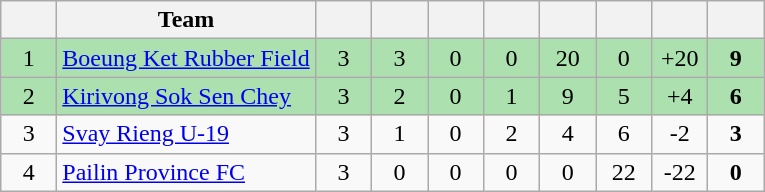<table class="wikitable" style="text-align: center;">
<tr>
<th width=30></th>
<th width=165>Team</th>
<th width=30></th>
<th width=30></th>
<th width=30></th>
<th width=30></th>
<th width=30></th>
<th width=30></th>
<th width=30></th>
<th width=30></th>
</tr>
<tr bgcolor=#ACE1AF>
<td>1</td>
<td align=left><a href='#'>Boeung Ket Rubber Field</a></td>
<td>3</td>
<td>3</td>
<td>0</td>
<td>0</td>
<td>20</td>
<td>0</td>
<td>+20</td>
<td><strong>9</strong></td>
</tr>
<tr bgcolor=#ACE1AF>
<td>2</td>
<td align=left><a href='#'>Kirivong Sok Sen Chey</a></td>
<td>3</td>
<td>2</td>
<td>0</td>
<td>1</td>
<td>9</td>
<td>5</td>
<td>+4</td>
<td><strong>6</strong></td>
</tr>
<tr>
<td>3</td>
<td align=left><a href='#'>Svay Rieng U-19</a></td>
<td>3</td>
<td>1</td>
<td>0</td>
<td>2</td>
<td>4</td>
<td>6</td>
<td>-2</td>
<td><strong>3</strong></td>
</tr>
<tr>
<td>4</td>
<td align=left><a href='#'>Pailin Province FC</a></td>
<td>3</td>
<td>0</td>
<td>0</td>
<td>0</td>
<td>0</td>
<td>22</td>
<td>-22</td>
<td><strong>0</strong></td>
</tr>
</table>
